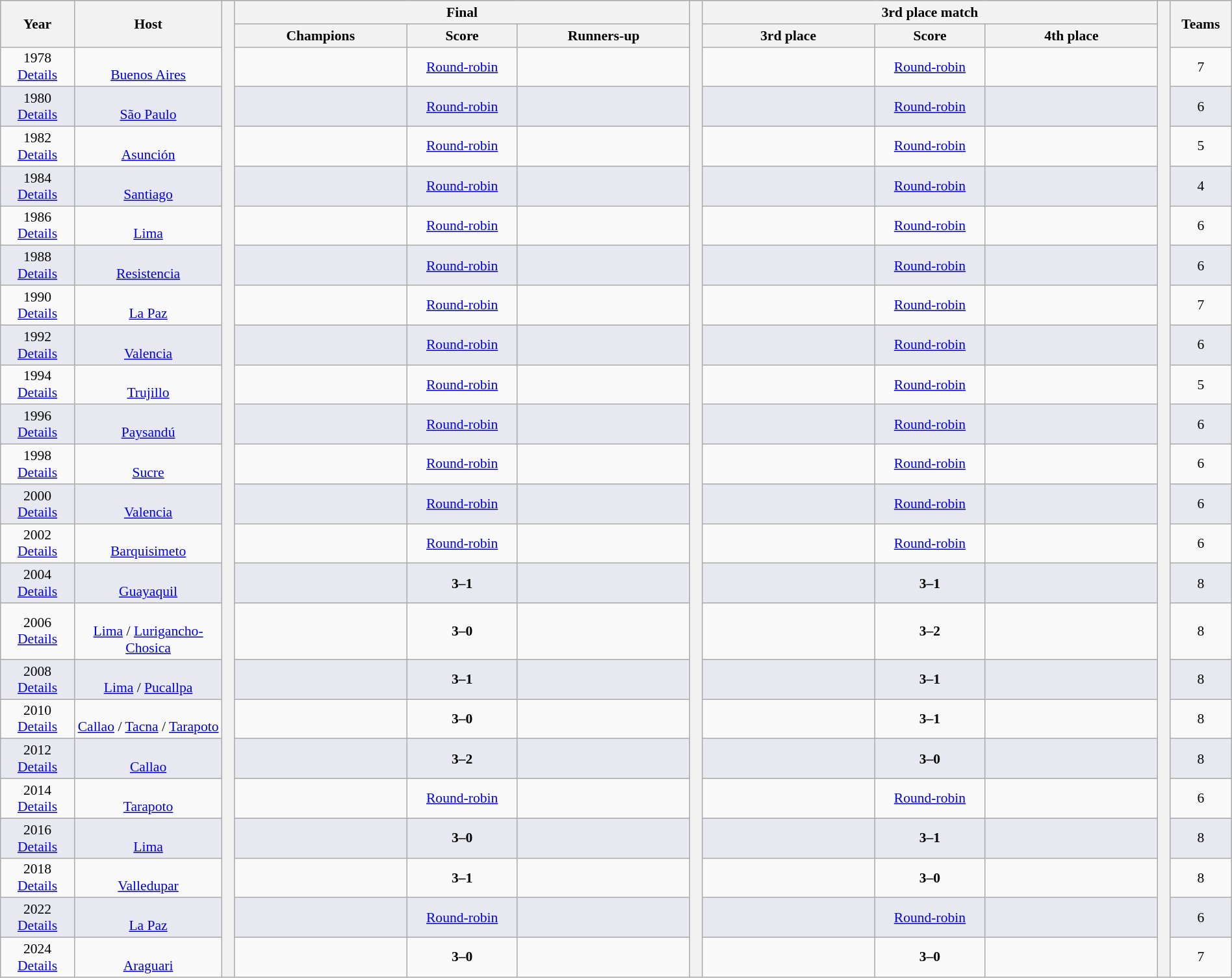<table class="wikitable" style="font-size:90%; width: 100%; text-align: center;">
<tr bgcolor=#c1d8ff>
<th rowspan=2 width=6%>Year</th>
<th rowspan=2 width=12%>Host</th>
<th width=1% rowspan=25 bgcolor=ffffff></th>
<th colspan=3>Final</th>
<th width=1% rowspan=25 bgcolor=ffffff></th>
<th colspan=3>3rd place match</th>
<th width=1% rowspan=25 bgcolor=#ffffff></th>
<th rowspan=2 width=5%>Teams</th>
</tr>
<tr bgcolor=#efefef>
<th width=14%>Champions</th>
<th width=9%>Score</th>
<th width=14%>Runners-up</th>
<th width=14%>3rd place</th>
<th width=9%>Score</th>
<th width=14%>4th place</th>
</tr>
<tr>
<td>1978<br><a href='#'>Details</a></td>
<td><br><a href='#'>Buenos Aires</a></td>
<td><strong></strong></td>
<td><a href='#'>Round-robin</a></td>
<td></td>
<td></td>
<td><a href='#'>Round-robin</a></td>
<td></td>
<td>7</td>
</tr>
<tr bgcolor=#E8E8F0>
<td>1980<br><a href='#'>Details</a></td>
<td><br><a href='#'>São Paulo</a></td>
<td><strong></strong></td>
<td><a href='#'>Round-robin</a></td>
<td></td>
<td></td>
<td><a href='#'>Round-robin</a></td>
<td></td>
<td>6</td>
</tr>
<tr>
<td>1982<br><a href='#'>Details</a></td>
<td><br><a href='#'>Asunción</a></td>
<td><strong></strong></td>
<td><a href='#'>Round-robin</a></td>
<td></td>
<td></td>
<td><a href='#'>Round-robin</a></td>
<td></td>
<td>5</td>
</tr>
<tr bgcolor=#E8E8F0>
<td>1984<br><a href='#'>Details</a></td>
<td><br><a href='#'>Santiago</a></td>
<td><strong></strong></td>
<td><a href='#'>Round-robin</a></td>
<td></td>
<td></td>
<td><a href='#'>Round-robin</a></td>
<td></td>
<td>4</td>
</tr>
<tr>
<td>1986<br><a href='#'>Details</a></td>
<td><br><a href='#'>Lima</a></td>
<td><strong></strong></td>
<td><a href='#'>Round-robin</a></td>
<td></td>
<td></td>
<td><a href='#'>Round-robin</a></td>
<td></td>
<td>6</td>
</tr>
<tr bgcolor=#E8E8F0>
<td>1988<br><a href='#'>Details</a></td>
<td><br><a href='#'>Resistencia</a></td>
<td><strong></strong></td>
<td><a href='#'>Round-robin</a></td>
<td></td>
<td></td>
<td><a href='#'>Round-robin</a></td>
<td></td>
<td>6</td>
</tr>
<tr>
<td>1990<br><a href='#'>Details</a></td>
<td><br><a href='#'>La Paz</a></td>
<td><strong></strong></td>
<td><a href='#'>Round-robin</a></td>
<td></td>
<td></td>
<td><a href='#'>Round-robin</a></td>
<td></td>
<td>7</td>
</tr>
<tr bgcolor=#E8E8F0>
<td>1992<br><a href='#'>Details</a></td>
<td><br><a href='#'>Valencia</a></td>
<td><strong></strong></td>
<td><a href='#'>Round-robin</a></td>
<td></td>
<td></td>
<td><a href='#'>Round-robin</a></td>
<td></td>
<td>6</td>
</tr>
<tr>
<td>1994<br><a href='#'>Details</a></td>
<td><br><a href='#'>Trujillo</a></td>
<td><strong></strong></td>
<td><a href='#'>Round-robin</a></td>
<td></td>
<td></td>
<td><a href='#'>Round-robin</a></td>
<td></td>
<td>5</td>
</tr>
<tr bgcolor=#E8E8F0>
<td>1996<br><a href='#'>Details</a></td>
<td><br><a href='#'>Paysandú</a></td>
<td><strong></strong></td>
<td><a href='#'>Round-robin</a></td>
<td></td>
<td></td>
<td><a href='#'>Round-robin</a></td>
<td></td>
<td>6</td>
</tr>
<tr>
<td>1998<br><a href='#'>Details</a></td>
<td><br><a href='#'>Sucre</a></td>
<td><strong></strong></td>
<td><a href='#'>Round-robin</a></td>
<td></td>
<td></td>
<td><a href='#'>Round-robin</a></td>
<td></td>
<td>6</td>
</tr>
<tr bgcolor=#E8E8F0>
<td>2000<br><a href='#'>Details</a></td>
<td><br><a href='#'>Valencia</a></td>
<td><strong></strong></td>
<td><a href='#'>Round-robin</a></td>
<td></td>
<td></td>
<td><a href='#'>Round-robin</a></td>
<td></td>
<td>6</td>
</tr>
<tr>
<td>2002<br><a href='#'>Details</a></td>
<td><br><a href='#'>Barquisimeto</a></td>
<td><strong></strong></td>
<td><a href='#'>Round-robin</a></td>
<td></td>
<td></td>
<td><a href='#'>Round-robin</a></td>
<td></td>
<td>6</td>
</tr>
<tr bgcolor=#E8E8F0>
<td>2004<br><a href='#'>Details</a></td>
<td><br><a href='#'>Guayaquil</a></td>
<td><strong></strong></td>
<td><strong>3–1</strong></td>
<td></td>
<td></td>
<td><strong>3–1</strong></td>
<td></td>
<td>8</td>
</tr>
<tr>
<td>2006<br><a href='#'>Details</a></td>
<td><br><a href='#'>Lima</a> / <a href='#'>Lurigancho-Chosica</a></td>
<td><strong></strong></td>
<td><strong>3–0</strong></td>
<td></td>
<td></td>
<td><strong>3–2</strong></td>
<td></td>
<td>8</td>
</tr>
<tr bgcolor=#E8E8F0>
<td>2008<br><a href='#'>Details</a></td>
<td><br><a href='#'>Lima</a> / <a href='#'>Pucallpa</a></td>
<td><strong></strong></td>
<td><strong>3–1</strong></td>
<td></td>
<td></td>
<td><strong>3–1</strong></td>
<td></td>
<td>8</td>
</tr>
<tr>
<td>2010<br><a href='#'>Details</a></td>
<td><br><a href='#'>Callao</a> / <a href='#'>Tacna</a> / <a href='#'>Tarapoto</a></td>
<td><strong></strong></td>
<td><strong>3–0</strong></td>
<td></td>
<td></td>
<td><strong>3–1</strong></td>
<td></td>
<td>8</td>
</tr>
<tr bgcolor=#E8E8F0>
<td>2012<br><a href='#'>Details</a></td>
<td><br><a href='#'>Callao</a></td>
<td><strong></strong></td>
<td><strong>3–2</strong></td>
<td></td>
<td></td>
<td><strong>3–0</strong></td>
<td></td>
<td>8</td>
</tr>
<tr>
<td>2014<br><a href='#'>Details</a></td>
<td><br><a href='#'>Tarapoto</a></td>
<td><strong></strong></td>
<td><a href='#'>Round-robin</a></td>
<td></td>
<td></td>
<td><a href='#'>Round-robin</a></td>
<td></td>
<td>6</td>
</tr>
<tr bgcolor=#E8E8F0>
<td>2016<br><a href='#'>Details</a></td>
<td><br><a href='#'>Lima</a></td>
<td><strong></strong></td>
<td><strong>3–0</strong></td>
<td></td>
<td></td>
<td><strong>3–1</strong></td>
<td></td>
<td>8</td>
</tr>
<tr>
<td>2018<br><a href='#'>Details</a></td>
<td><br><a href='#'>Valledupar</a></td>
<td><strong></strong></td>
<td><strong>3–1</strong></td>
<td></td>
<td></td>
<td><strong>3–0</strong></td>
<td></td>
<td>8</td>
</tr>
<tr bgcolor=#E8E8F0>
<td>2022<br><a href='#'>Details</a></td>
<td><br><a href='#'>La Paz</a></td>
<td><strong></strong></td>
<td><a href='#'>Round-robin</a></td>
<td></td>
<td></td>
<td><a href='#'>Round-robin</a></td>
<td></td>
<td>6</td>
</tr>
<tr>
<td>2024<br><a href='#'>Details</a></td>
<td><br><a href='#'>Araguari</a></td>
<td><strong></strong></td>
<td><strong>3–0</strong></td>
<td></td>
<td></td>
<td><strong>3–0</strong></td>
<td></td>
<td>7</td>
</tr>
</table>
